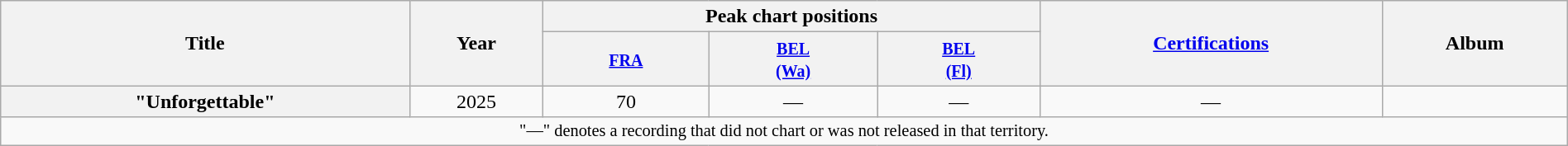<table class="wikitable plainrowheaders" style="text-align:center" width="100%">
<tr>
<th rowspan="2" scope="col">Title</th>
<th rowspan="2" scope="col">Year</th>
<th colspan="3" scope="col">Peak chart positions</th>
<th rowspan="2" scope="col"><a href='#'>Certifications</a></th>
<th rowspan="2" scope="col">Album</th>
</tr>
<tr>
<th scope="col"><small><a href='#'>FRA</a></small><br></th>
<th scope="col"><a href='#'><small>BEL</small></a><br><a href='#'><small>(Wa)</small></a></th>
<th scope="col"><a href='#'><small>BEL</small></a><br><a href='#'><small>(Fl)</small></a></th>
</tr>
<tr>
<th scope="row">"Unforgettable"</th>
<td>2025</td>
<td>70</td>
<td>—</td>
<td —>—</td>
<td>—</td>
</tr>
<tr>
<td colspan="7" style="font-size:85%">"—" denotes a recording that did not chart or was not released in that territory.</td>
</tr>
</table>
